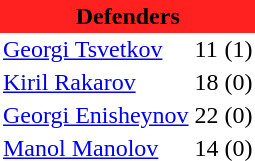<table class="toccolours" border="0" cellpadding="2" cellspacing="0" align="left" style="margin:0.5em;">
<tr>
<th colspan="4" align="center" bgcolor="#FF2020"><span>Defenders</span></th>
</tr>
<tr>
<td> <a href='#'>Georgi Tsvetkov</a></td>
<td>11</td>
<td>(1)</td>
</tr>
<tr>
<td> <a href='#'>Kiril Rakarov</a></td>
<td>18</td>
<td>(0)</td>
</tr>
<tr>
<td> <a href='#'>Georgi Enisheynov</a></td>
<td>22</td>
<td>(0)</td>
</tr>
<tr>
<td> <a href='#'>Manol Manolov</a></td>
<td>14</td>
<td>(0)</td>
</tr>
<tr>
</tr>
</table>
